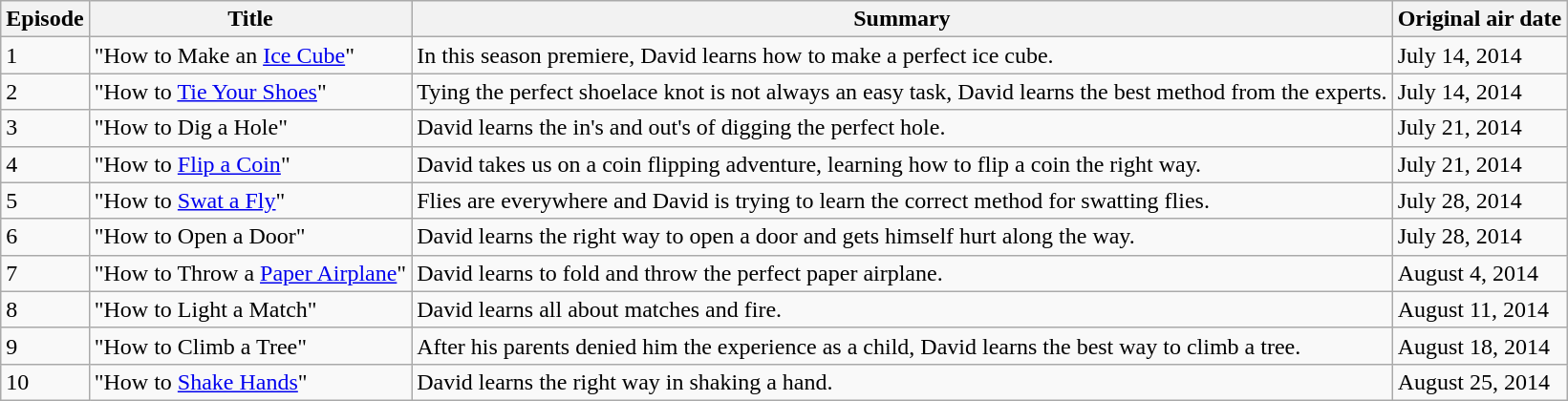<table class="wikitable">
<tr>
<th>Episode</th>
<th>Title</th>
<th>Summary</th>
<th>Original air date</th>
</tr>
<tr>
<td>1</td>
<td>"How to Make an <a href='#'>Ice Cube</a>"</td>
<td>In this season premiere, David learns how to make a perfect ice cube.</td>
<td>July 14, 2014</td>
</tr>
<tr>
<td>2</td>
<td>"How to <a href='#'>Tie Your Shoes</a>"</td>
<td>Tying the perfect shoelace knot is not always an easy task, David learns the best method from the experts.</td>
<td>July 14, 2014</td>
</tr>
<tr>
<td>3</td>
<td>"How to Dig a Hole"</td>
<td>David learns the in's and out's of digging the perfect hole.</td>
<td>July 21, 2014</td>
</tr>
<tr>
<td>4</td>
<td>"How to <a href='#'>Flip a Coin</a>"</td>
<td>David takes us on a coin flipping adventure, learning how to flip a coin the right way.</td>
<td>July 21, 2014</td>
</tr>
<tr>
<td>5</td>
<td>"How to <a href='#'>Swat a Fly</a>"</td>
<td>Flies are everywhere and David is trying to learn the correct method for swatting flies.</td>
<td>July 28, 2014</td>
</tr>
<tr>
<td>6</td>
<td>"How to Open a Door"</td>
<td>David learns the right way to open a door and gets himself hurt along the way.</td>
<td>July 28, 2014</td>
</tr>
<tr>
<td>7</td>
<td>"How to Throw a <a href='#'>Paper Airplane</a>"</td>
<td>David learns to fold and throw the perfect paper airplane.</td>
<td>August 4, 2014</td>
</tr>
<tr>
<td>8</td>
<td>"How to Light a Match"</td>
<td>David learns all about matches and fire.</td>
<td>August 11, 2014</td>
</tr>
<tr>
<td>9</td>
<td>"How to Climb a Tree"</td>
<td>After his parents denied him the experience as a child, David learns the best way to climb a tree.</td>
<td>August 18, 2014</td>
</tr>
<tr>
<td>10</td>
<td>"How to <a href='#'>Shake Hands</a>"</td>
<td>David learns the right way in shaking a hand.</td>
<td>August 25, 2014</td>
</tr>
</table>
